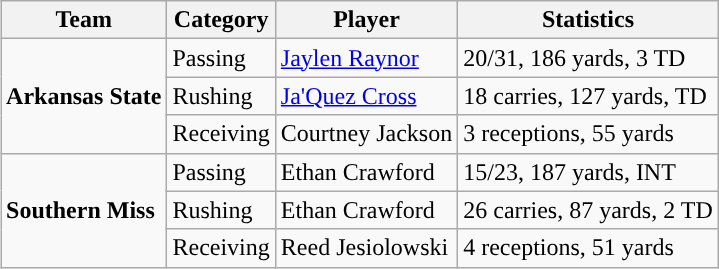<table class="wikitable" style="float: right;">
<tr>
<th>Team</th>
<th>Category</th>
<th>Player</th>
<th>Statistics</th>
</tr>
<tr>
<td rowspan=3><strong>Arkansas State</strong></td>
<td>Passing</td>
<td><a href='#'>Jaylen Raynor</a></td>
<td>20/31, 186 yards, 3 TD</td>
</tr>
<tr>
<td>Rushing</td>
<td><a href='#'>Ja'Quez Cross</a></td>
<td>18 carries, 127 yards, TD</td>
</tr>
<tr>
<td>Receiving</td>
<td>Courtney Jackson</td>
<td>3 receptions, 55 yards</td>
</tr>
<tr>
<td rowspan=3><strong>Southern Miss</strong></td>
<td>Passing</td>
<td>Ethan Crawford</td>
<td>15/23, 187 yards, INT</td>
</tr>
<tr>
<td>Rushing</td>
<td>Ethan Crawford</td>
<td>26 carries, 87 yards, 2 TD</td>
</tr>
<tr>
<td>Receiving</td>
<td>Reed Jesiolowski</td>
<td>4 receptions, 51 yards</td>
</tr>
</table>
